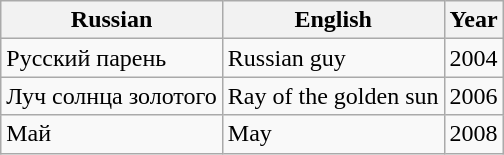<table class="wikitable">
<tr>
<th>Russian</th>
<th>English</th>
<th>Year</th>
</tr>
<tr>
<td>Русский парень</td>
<td>Russian guy</td>
<td>2004</td>
</tr>
<tr>
<td>Луч солнца золотого</td>
<td>Ray of the golden sun</td>
<td>2006</td>
</tr>
<tr>
<td>Май</td>
<td>May</td>
<td>2008</td>
</tr>
</table>
